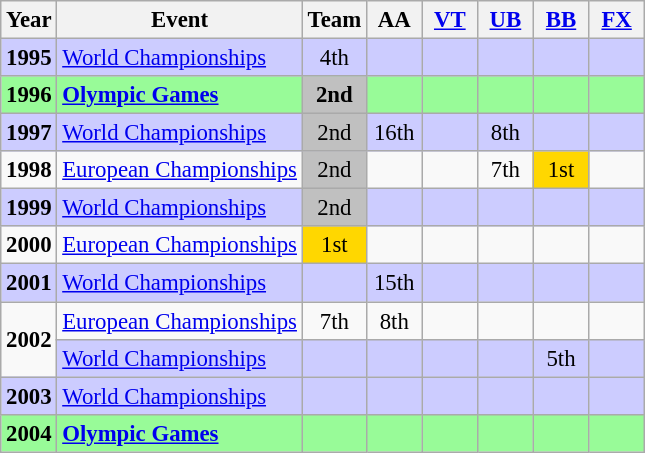<table class="wikitable" style="text-align:center; font-size: 95%;">
<tr>
<th>Year</th>
<th>Event</th>
<th style="width:30px;">Team</th>
<th style="width:30px;">AA</th>
<th style="width:30px;"><a href='#'>VT</a></th>
<th style="width:30px;"><a href='#'>UB</a></th>
<th style="width:30px;"><a href='#'>BB</a></th>
<th style="width:30px;"><a href='#'>FX</a></th>
</tr>
<tr bgcolor=#CCCCFF>
<td rowspan="1"><strong>1995</strong></td>
<td align=left><a href='#'>World Championships</a></td>
<td>4th</td>
<td></td>
<td></td>
<td></td>
<td></td>
<td></td>
</tr>
<tr bgcolor=98FB98>
<td rowspan="1"><strong>1996</strong></td>
<td align=left><strong><a href='#'>Olympic Games</a></strong></td>
<td style="background:silver;"><strong>2nd</strong></td>
<td></td>
<td></td>
<td></td>
<td></td>
<td></td>
</tr>
<tr bgcolor=#CCCCFF>
<td rowspan="1"><strong>1997</strong></td>
<td align=left><a href='#'>World Championships</a></td>
<td style="background:silver;">2nd</td>
<td>16th</td>
<td></td>
<td>8th</td>
<td></td>
<td></td>
</tr>
<tr>
<td rowspan="1"><strong>1998</strong></td>
<td align=left><a href='#'>European Championships</a></td>
<td style="background:silver;">2nd</td>
<td></td>
<td></td>
<td>7th</td>
<td style="background: gold">1st</td>
<td></td>
</tr>
<tr bgcolor=#CCCCFF>
<td rowspan="1"><strong>1999</strong></td>
<td align=left><a href='#'>World Championships</a></td>
<td style="background:silver;">2nd</td>
<td></td>
<td></td>
<td></td>
<td></td>
<td></td>
</tr>
<tr>
<td rowspan="1"><strong>2000</strong></td>
<td align=left><a href='#'>European Championships</a></td>
<td style="background: gold">1st</td>
<td></td>
<td></td>
<td></td>
<td></td>
<td></td>
</tr>
<tr bgcolor=#CCCCFF>
<td rowspan="1"><strong>2001</strong></td>
<td align=left><a href='#'>World Championships</a></td>
<td></td>
<td>15th</td>
<td></td>
<td></td>
<td></td>
<td></td>
</tr>
<tr>
<td rowspan="2"><strong>2002</strong></td>
<td align=left><a href='#'>European Championships</a></td>
<td>7th</td>
<td>8th</td>
<td></td>
<td></td>
<td></td>
<td></td>
</tr>
<tr bgcolor=#CCCCFF>
<td align=left><a href='#'>World Championships</a></td>
<td></td>
<td></td>
<td></td>
<td></td>
<td>5th</td>
<td></td>
</tr>
<tr bgcolor=#CCCCFF>
<td rowspan="1"><strong>2003</strong></td>
<td align=left><a href='#'>World Championships</a></td>
<td></td>
<td></td>
<td></td>
<td></td>
<td></td>
<td></td>
</tr>
<tr bgcolor=98FB98>
<td rowspan="1"><strong>2004</strong></td>
<td align=left><strong><a href='#'>Olympic Games</a></strong></td>
<td></td>
<td></td>
<td></td>
<td></td>
<td></td>
<td></td>
</tr>
</table>
